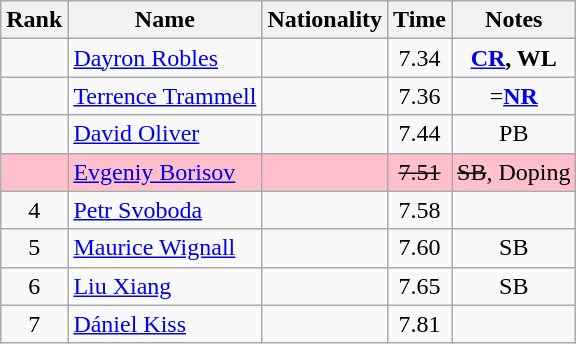<table class="wikitable sortable" style="text-align:center">
<tr>
<th>Rank</th>
<th>Name</th>
<th>Nationality</th>
<th>Time</th>
<th>Notes</th>
</tr>
<tr>
<td></td>
<td align=left><a href='#'>Dayron Robles</a></td>
<td align=left></td>
<td>7.34</td>
<td><strong><a href='#'>CR</a>, WL</strong></td>
</tr>
<tr>
<td></td>
<td align=left><a href='#'>Terrence Trammell</a></td>
<td align=left></td>
<td>7.36</td>
<td>=<strong><a href='#'>NR</a></strong></td>
</tr>
<tr>
<td></td>
<td align=left><a href='#'>David Oliver</a></td>
<td align=left></td>
<td>7.44</td>
<td>PB</td>
</tr>
<tr bgcolor=pink>
<td></td>
<td align=left><a href='#'>Evgeniy Borisov</a></td>
<td align=left></td>
<td><s>7.51 </s></td>
<td><s>SB</s>, Doping</td>
</tr>
<tr>
<td>4</td>
<td align=left><a href='#'>Petr Svoboda</a></td>
<td align=left></td>
<td>7.58</td>
<td></td>
</tr>
<tr>
<td>5</td>
<td align=left><a href='#'>Maurice Wignall</a></td>
<td align=left></td>
<td>7.60</td>
<td>SB</td>
</tr>
<tr>
<td>6</td>
<td align=left><a href='#'>Liu Xiang</a></td>
<td align=left></td>
<td>7.65</td>
<td>SB</td>
</tr>
<tr>
<td>7</td>
<td align=left><a href='#'>Dániel Kiss</a></td>
<td align=left></td>
<td>7.81</td>
<td></td>
</tr>
</table>
